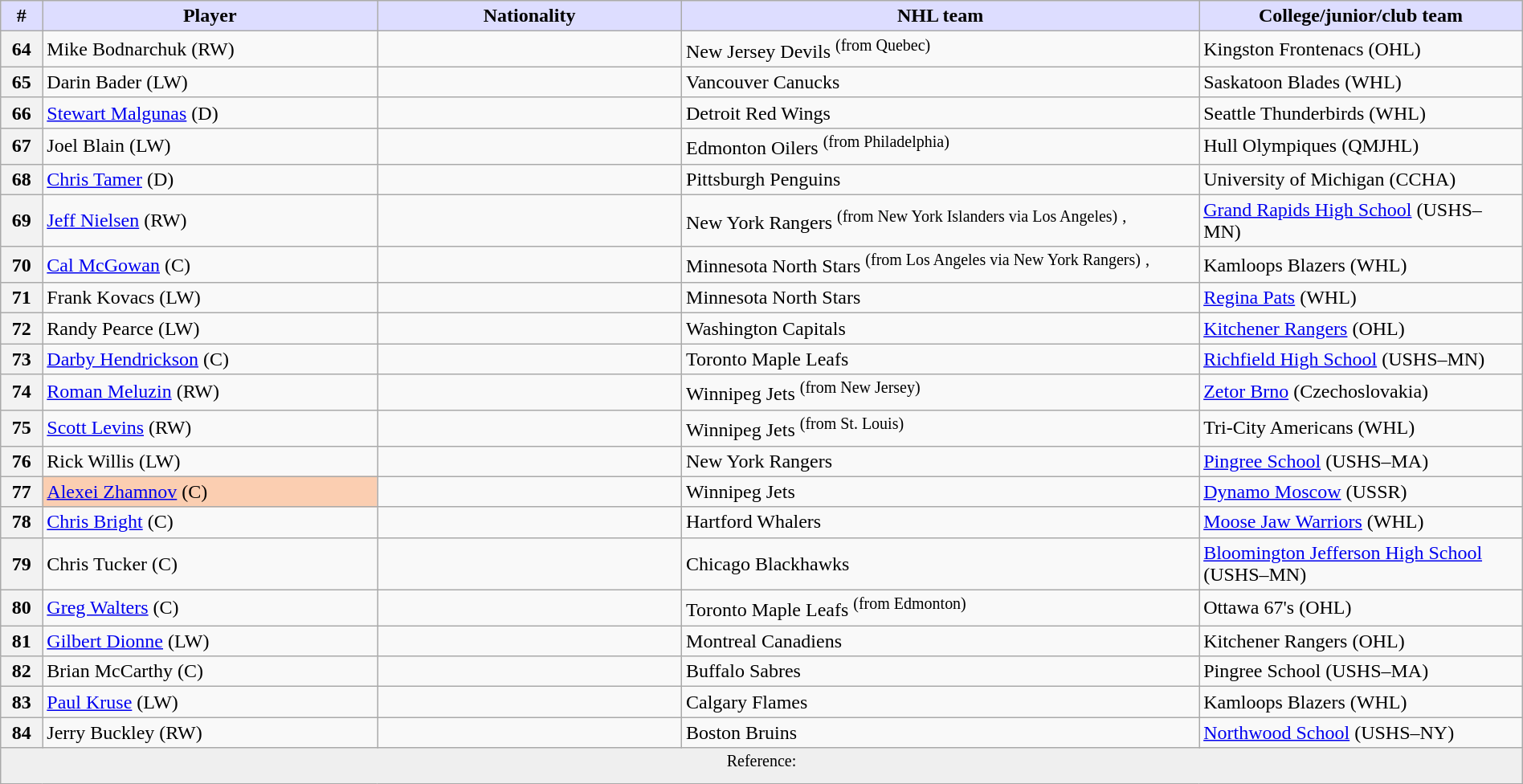<table class="wikitable" style="width: 100%">
<tr>
<th style="background:#ddf; width:2.75%;">#</th>
<th style="background:#ddf; width:22.0%;">Player</th>
<th style="background:#ddf; width:20.0%;">Nationality</th>
<th style="background:#ddf; width:34.0%;">NHL team</th>
<th style="background:#ddf; width:100.0%;">College/junior/club team</th>
</tr>
<tr>
<th>64</th>
<td>Mike Bodnarchuk (RW)</td>
<td></td>
<td>New Jersey Devils <sup>(from Quebec)</sup> </td>
<td>Kingston Frontenacs (OHL)</td>
</tr>
<tr>
<th>65</th>
<td>Darin Bader (LW)</td>
<td></td>
<td>Vancouver Canucks</td>
<td>Saskatoon Blades (WHL)</td>
</tr>
<tr>
<th>66</th>
<td><a href='#'>Stewart Malgunas</a> (D)</td>
<td></td>
<td>Detroit Red Wings</td>
<td>Seattle Thunderbirds (WHL)</td>
</tr>
<tr>
<th>67</th>
<td>Joel Blain (LW)</td>
<td></td>
<td>Edmonton Oilers <sup>(from Philadelphia)</sup> </td>
<td>Hull Olympiques (QMJHL)</td>
</tr>
<tr>
<th>68</th>
<td><a href='#'>Chris Tamer</a> (D)</td>
<td></td>
<td>Pittsburgh Penguins</td>
<td>University of Michigan (CCHA)</td>
</tr>
<tr>
<th>69</th>
<td><a href='#'>Jeff Nielsen</a> (RW)</td>
<td></td>
<td>New York Rangers <sup>(from New York Islanders via Los Angeles)</sup> <sup>,</sup> </td>
<td><a href='#'>Grand Rapids High School</a> (USHS–MN)</td>
</tr>
<tr>
<th>70</th>
<td><a href='#'>Cal McGowan</a> (C)</td>
<td></td>
<td>Minnesota North Stars <sup>(from Los Angeles via New York Rangers)</sup> <sup>,</sup> </td>
<td>Kamloops Blazers (WHL)</td>
</tr>
<tr>
<th>71</th>
<td>Frank Kovacs (LW)</td>
<td></td>
<td>Minnesota North Stars</td>
<td><a href='#'>Regina Pats</a> (WHL)</td>
</tr>
<tr>
<th>72</th>
<td>Randy Pearce (LW)</td>
<td></td>
<td>Washington Capitals</td>
<td><a href='#'>Kitchener Rangers</a> (OHL)</td>
</tr>
<tr>
<th>73</th>
<td><a href='#'>Darby Hendrickson</a> (C)</td>
<td></td>
<td>Toronto Maple Leafs</td>
<td><a href='#'>Richfield High School</a> (USHS–MN)</td>
</tr>
<tr>
<th>74</th>
<td><a href='#'>Roman Meluzin</a> (RW)</td>
<td></td>
<td>Winnipeg Jets <sup>(from New Jersey)</sup> </td>
<td><a href='#'>Zetor Brno</a> (Czechoslovakia)</td>
</tr>
<tr>
<th>75</th>
<td><a href='#'>Scott Levins</a> (RW)</td>
<td></td>
<td>Winnipeg Jets <sup>(from St. Louis)</sup> </td>
<td>Tri-City Americans (WHL)</td>
</tr>
<tr>
<th>76</th>
<td>Rick Willis (LW)</td>
<td></td>
<td>New York Rangers</td>
<td><a href='#'>Pingree School</a> (USHS–MA)</td>
</tr>
<tr>
<th>77</th>
<td bgcolor="#FBCEB1"><a href='#'>Alexei Zhamnov</a> (C)</td>
<td></td>
<td>Winnipeg Jets</td>
<td><a href='#'>Dynamo Moscow</a> (USSR)</td>
</tr>
<tr>
<th>78</th>
<td><a href='#'>Chris Bright</a> (C)</td>
<td></td>
<td>Hartford Whalers</td>
<td><a href='#'>Moose Jaw Warriors</a> (WHL)</td>
</tr>
<tr>
<th>79</th>
<td>Chris Tucker (C)</td>
<td></td>
<td>Chicago Blackhawks</td>
<td><a href='#'>Bloomington Jefferson High School</a> (USHS–MN)</td>
</tr>
<tr>
<th>80</th>
<td><a href='#'>Greg Walters</a> (C)</td>
<td></td>
<td>Toronto Maple Leafs <sup>(from Edmonton)</sup> </td>
<td>Ottawa 67's (OHL)</td>
</tr>
<tr>
<th>81</th>
<td><a href='#'>Gilbert Dionne</a> (LW)</td>
<td></td>
<td>Montreal Canadiens</td>
<td>Kitchener Rangers (OHL)</td>
</tr>
<tr>
<th>82</th>
<td>Brian McCarthy (C)</td>
<td></td>
<td>Buffalo Sabres</td>
<td>Pingree School (USHS–MA)</td>
</tr>
<tr>
<th>83</th>
<td><a href='#'>Paul Kruse</a> (LW)</td>
<td></td>
<td>Calgary Flames</td>
<td>Kamloops Blazers (WHL)</td>
</tr>
<tr>
<th>84</th>
<td>Jerry Buckley (RW)</td>
<td></td>
<td>Boston Bruins</td>
<td><a href='#'>Northwood School</a> (USHS–NY)</td>
</tr>
<tr>
<td align=center colspan="6" bgcolor="#efefef"><sup>Reference:  </sup></td>
</tr>
</table>
